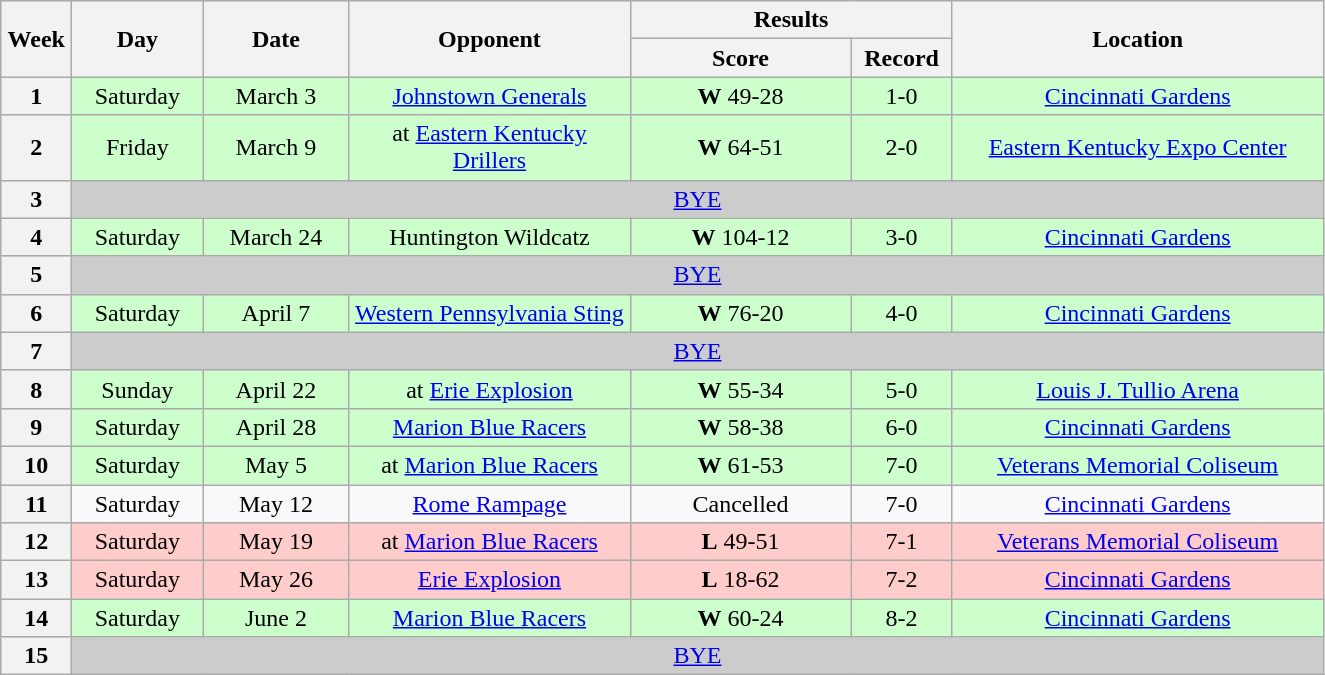<table class="wikitable">
<tr>
<th rowspan="2" width="40">Week</th>
<th rowspan="2" width="80">Day</th>
<th rowspan="2" width="90">Date</th>
<th rowspan="2" width="180">Opponent</th>
<th colspan="2" width="200">Results</th>
<th rowspan="2" width="240">Location</th>
</tr>
<tr>
<th width="140">Score</th>
<th width="60">Record</th>
</tr>
<tr align="center" bgcolor="#CCFFCC">
<th>1</th>
<td>Saturday</td>
<td>March 3</td>
<td><a href='#'>Johnstown Generals</a></td>
<td><strong>W</strong> 49-28</td>
<td>1-0</td>
<td><a href='#'>Cincinnati Gardens</a></td>
</tr>
<tr align="center" bgcolor="#CCFFCC">
<th>2</th>
<td>Friday</td>
<td>March 9</td>
<td>at <a href='#'>Eastern Kentucky Drillers</a></td>
<td><strong>W</strong> 64-51</td>
<td>2-0</td>
<td><a href='#'>Eastern Kentucky Expo Center</a></td>
</tr>
<tr align="center" bgcolor="#CCCCCC">
<th>3</th>
<td colSpan=6><a href='#'>BYE</a></td>
</tr>
<tr align="center" bgcolor="#CCFFCC">
<th>4</th>
<td>Saturday</td>
<td>March 24</td>
<td>Huntington Wildcatz</td>
<td><strong>W</strong> 104-12</td>
<td>3-0</td>
<td><a href='#'>Cincinnati Gardens</a></td>
</tr>
<tr align="center" bgcolor="#CCCCCC">
<th>5</th>
<td colSpan=6><a href='#'>BYE</a></td>
</tr>
<tr align="center" bgcolor="#CCFFCC">
<th>6</th>
<td>Saturday</td>
<td>April 7</td>
<td><a href='#'>Western Pennsylvania Sting</a></td>
<td><strong>W</strong> 76-20</td>
<td>4-0</td>
<td><a href='#'>Cincinnati Gardens</a></td>
</tr>
<tr align="center" bgcolor="#CCCCCC">
<th>7</th>
<td colSpan=6><a href='#'>BYE</a></td>
</tr>
<tr align="center" bgcolor="#CCFFCC">
<th>8</th>
<td>Sunday</td>
<td>April 22</td>
<td>at <a href='#'>Erie Explosion</a></td>
<td><strong>W</strong> 55-34</td>
<td>5-0</td>
<td><a href='#'>Louis J. Tullio Arena</a></td>
</tr>
<tr align="center" bgcolor="#CCFFCC">
<th>9</th>
<td>Saturday</td>
<td>April 28</td>
<td><a href='#'>Marion Blue Racers</a></td>
<td><strong>W</strong> 58-38</td>
<td>6-0</td>
<td><a href='#'>Cincinnati Gardens</a></td>
</tr>
<tr align="center" bgcolor="#CCFFCC">
<th>10</th>
<td>Saturday</td>
<td>May 5</td>
<td>at <a href='#'>Marion Blue Racers</a></td>
<td><strong>W</strong> 61-53</td>
<td>7-0</td>
<td><a href='#'>Veterans Memorial Coliseum</a></td>
</tr>
<tr align="center">
<th>11</th>
<td>Saturday</td>
<td>May 12</td>
<td><a href='#'>Rome Rampage</a></td>
<td>Cancelled</td>
<td>7-0</td>
<td><a href='#'>Cincinnati Gardens</a></td>
</tr>
<tr align="center" bgcolor="#FFCCCC">
<th>12</th>
<td>Saturday</td>
<td>May 19</td>
<td>at <a href='#'>Marion Blue Racers</a></td>
<td><strong>L</strong> 49-51</td>
<td>7-1</td>
<td><a href='#'>Veterans Memorial Coliseum</a></td>
</tr>
<tr align="center" bgcolor="#FFCCCC">
<th>13</th>
<td>Saturday</td>
<td>May 26</td>
<td><a href='#'>Erie Explosion</a></td>
<td><strong>L</strong> 18-62</td>
<td>7-2</td>
<td><a href='#'>Cincinnati Gardens</a></td>
</tr>
<tr align="center" bgcolor="#CCFFCC">
<th>14</th>
<td>Saturday</td>
<td>June 2</td>
<td><a href='#'>Marion Blue Racers</a></td>
<td><strong>W</strong> 60-24</td>
<td>8-2</td>
<td><a href='#'>Cincinnati Gardens</a></td>
</tr>
<tr align="center" bgcolor="#CCCCCC">
<th>15</th>
<td colSpan=6><a href='#'>BYE</a></td>
</tr>
</table>
